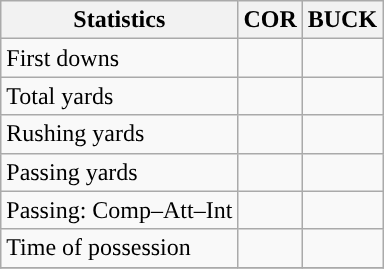<table class="wikitable" style="float: left;">
<tr>
<th>Statistics</th>
<th>COR</th>
<th>BUCK</th>
</tr>
<tr>
<td>First downs</td>
<td></td>
<td></td>
</tr>
<tr>
<td>Total yards</td>
<td></td>
<td></td>
</tr>
<tr>
<td>Rushing yards</td>
<td></td>
<td></td>
</tr>
<tr>
<td>Passing yards</td>
<td></td>
<td></td>
</tr>
<tr>
<td>Passing: Comp–Att–Int</td>
<td></td>
<td></td>
</tr>
<tr>
<td>Time of possession</td>
<td></td>
<td></td>
</tr>
<tr>
</tr>
</table>
